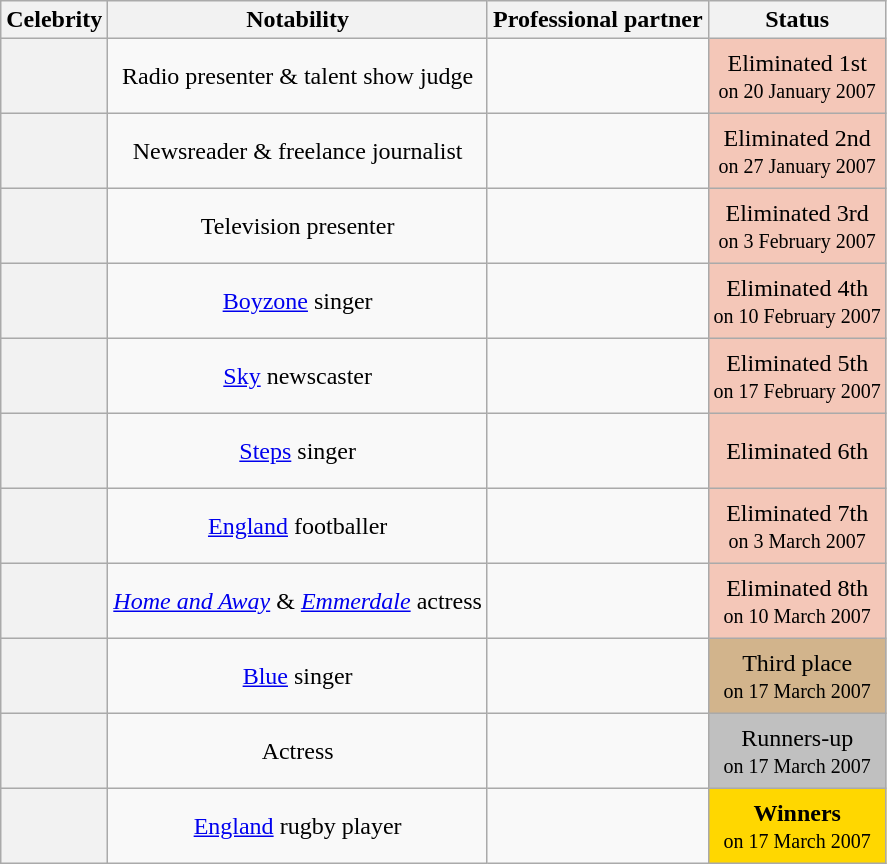<table class="wikitable sortable" style="text-align:center;">
<tr>
<th scope="col">Celebrity</th>
<th scope="col" class="unsortable">Notability</th>
<th scope="col">Professional partner</th>
<th scope="col">Status</th>
</tr>
<tr style="height:50px">
<th scope="row"></th>
<td>Radio presenter & talent show judge</td>
<td></td>
<td bgcolor="f4c7b8">Eliminated 1st<br><small>on 20 January 2007</small></td>
</tr>
<tr style="height:50px">
<th scope="row"></th>
<td>Newsreader & freelance journalist</td>
<td></td>
<td bgcolor="f4c7b8">Eliminated 2nd<br><small>on 27 January 2007</small></td>
</tr>
<tr style="height:50px">
<th scope="row"></th>
<td>Television presenter</td>
<td></td>
<td bgcolor="f4c7b8">Eliminated 3rd<br><small>on 3 February 2007</small></td>
</tr>
<tr style="height:50px">
<th scope="row"></th>
<td><a href='#'>Boyzone</a> singer</td>
<td></td>
<td bgcolor="f4c7b8">Eliminated 4th<br><small>on 10 February 2007</small></td>
</tr>
<tr style="height:50px">
<th scope="row"></th>
<td><a href='#'>Sky</a> newscaster</td>
<td></td>
<td bgcolor="f4c7b8">Eliminated 5th<br><small>on 17 February 2007</small></td>
</tr>
<tr style="height:50px">
<th scope="row"></th>
<td><a href='#'>Steps</a> singer</td>
<td></td>
<td bgcolor="f4c7b8">Eliminated 6th<br><small></small></td>
</tr>
<tr style="height:50px">
<th scope="row"></th>
<td><a href='#'>England</a> footballer</td>
<td></td>
<td bgcolor="f4c7b8">Eliminated 7th<br><small>on 3 March 2007</small></td>
</tr>
<tr style="height:50px">
<th scope="row"></th>
<td><em><a href='#'>Home and Away</a></em> & <em><a href='#'>Emmerdale</a></em> actress</td>
<td></td>
<td bgcolor="f4c7b8">Eliminated 8th<br><small>on 10 March 2007</small></td>
</tr>
<tr style="height:50px">
<th scope="row"></th>
<td><a href='#'>Blue</a> singer</td>
<td></td>
<td bgcolor="tan">Third place<br><small>on 17 March 2007</small></td>
</tr>
<tr style="height:50px">
<th scope="row"></th>
<td>Actress</td>
<td></td>
<td bgcolor="silver">Runners-up<br><small>on 17 March 2007</small></td>
</tr>
<tr style="height:50px">
<th scope="row"></th>
<td><a href='#'>England</a> rugby player</td>
<td></td>
<td bgcolor="gold"><strong>Winners</strong><br><small>on 17 March 2007</small></td>
</tr>
</table>
